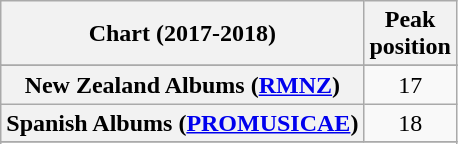<table class="wikitable sortable plainrowheaders" style="text-align:center">
<tr>
<th scope="col">Chart (2017-2018)</th>
<th scope="col">Peak<br> position</th>
</tr>
<tr>
</tr>
<tr>
</tr>
<tr>
</tr>
<tr>
</tr>
<tr>
</tr>
<tr>
</tr>
<tr>
</tr>
<tr>
</tr>
<tr>
</tr>
<tr>
</tr>
<tr>
<th scope="row">New Zealand Albums (<a href='#'>RMNZ</a>)</th>
<td>17</td>
</tr>
<tr>
<th scope="row">Spanish Albums (<a href='#'>PROMUSICAE</a>)</th>
<td>18</td>
</tr>
<tr>
</tr>
<tr>
</tr>
<tr>
</tr>
<tr>
</tr>
</table>
